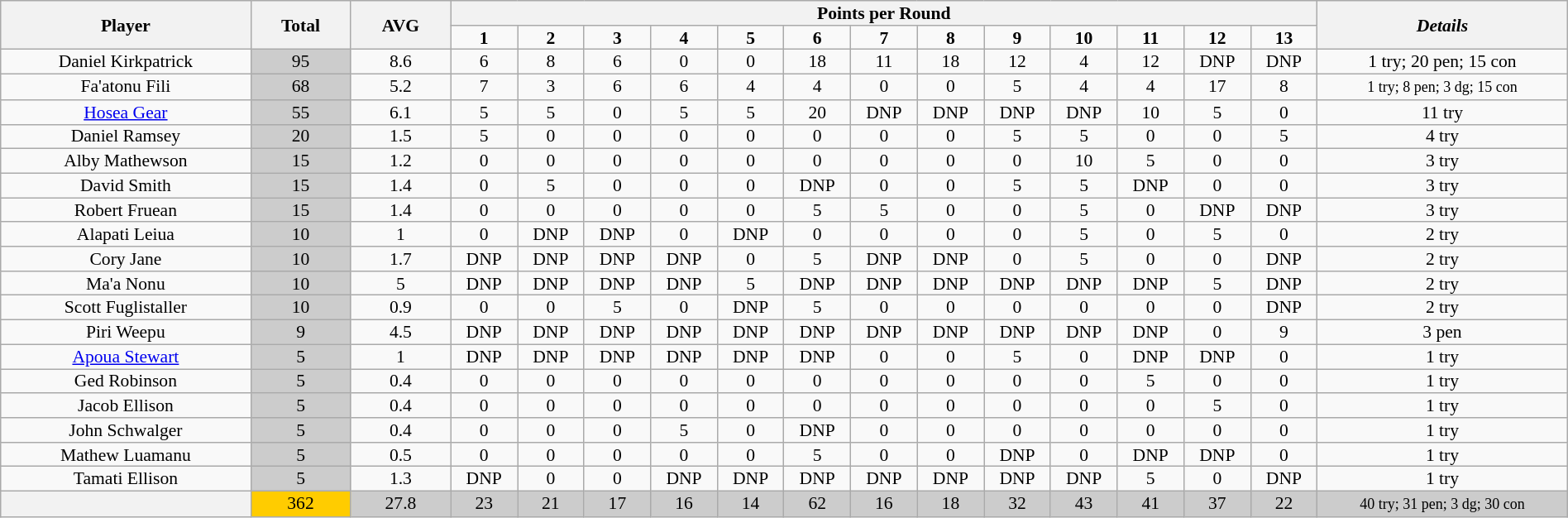<table class="wikitable" style="text-align:center; line-height: 90%; font-size:90%;" width=100%>
<tr>
<th rowspan=2 width=15%>Player</th>
<th rowspan=2 width=6%>Total</th>
<th rowspan=2 width=6%>AVG</th>
<th colspan=13>Points per Round</th>
<th rowspan=2 width=15%><em>Details</em></th>
</tr>
<tr>
<td width=4%><strong>1</strong></td>
<td width=4%><strong>2</strong></td>
<td width=4%><strong>3</strong></td>
<td width=4%><strong>4</strong></td>
<td width=4%><strong>5</strong></td>
<td width=4%><strong>6</strong></td>
<td width=4%><strong>7</strong></td>
<td width=4%><strong>8</strong></td>
<td width=4%><strong>9</strong></td>
<td width=4%><strong>10</strong></td>
<td width=4%><strong>11</strong></td>
<td width=4%><strong>12</strong></td>
<td width=4%><strong>13</strong></td>
</tr>
<tr>
<td>Daniel Kirkpatrick</td>
<td bgcolor=#cccccc>95</td>
<td>8.6</td>
<td>6</td>
<td>8</td>
<td>6</td>
<td>0</td>
<td>0</td>
<td>18</td>
<td>11</td>
<td>18</td>
<td>12</td>
<td>4</td>
<td>12</td>
<td>DNP</td>
<td>DNP</td>
<td>1 try; 20 pen; 15 con</td>
</tr>
<tr>
<td>Fa'atonu Fili</td>
<td bgcolor=#cccccc>68</td>
<td>5.2</td>
<td>7</td>
<td>3</td>
<td>6</td>
<td>6</td>
<td>4</td>
<td>4</td>
<td>0</td>
<td>0</td>
<td>5</td>
<td>4</td>
<td>4</td>
<td>17</td>
<td>8</td>
<td><small>1 try; 8 pen; 3 dg; 15 con</small></td>
</tr>
<tr>
<td><a href='#'>Hosea Gear</a></td>
<td bgcolor=#cccccc>55</td>
<td>6.1</td>
<td>5</td>
<td>5</td>
<td>0</td>
<td>5</td>
<td>5</td>
<td>20</td>
<td>DNP</td>
<td>DNP</td>
<td>DNP</td>
<td>DNP</td>
<td>10</td>
<td>5</td>
<td>0</td>
<td>11 try</td>
</tr>
<tr>
<td>Daniel Ramsey</td>
<td bgcolor=#cccccc>20</td>
<td>1.5</td>
<td>5</td>
<td>0</td>
<td>0</td>
<td>0</td>
<td>0</td>
<td>0</td>
<td>0</td>
<td>0</td>
<td>5</td>
<td>5</td>
<td>0</td>
<td>0</td>
<td>5</td>
<td>4 try</td>
</tr>
<tr>
<td>Alby Mathewson</td>
<td bgcolor=#cccccc>15</td>
<td>1.2</td>
<td>0</td>
<td>0</td>
<td>0</td>
<td>0</td>
<td>0</td>
<td>0</td>
<td>0</td>
<td>0</td>
<td>0</td>
<td>10</td>
<td>5</td>
<td>0</td>
<td>0</td>
<td>3 try</td>
</tr>
<tr>
<td>David Smith</td>
<td bgcolor=#cccccc>15</td>
<td>1.4</td>
<td>0</td>
<td>5</td>
<td>0</td>
<td>0</td>
<td>0</td>
<td>DNP</td>
<td>0</td>
<td>0</td>
<td>5</td>
<td>5</td>
<td>DNP</td>
<td>0</td>
<td>0</td>
<td>3 try</td>
</tr>
<tr>
<td>Robert Fruean</td>
<td bgcolor=#cccccc>15</td>
<td>1.4</td>
<td>0</td>
<td>0</td>
<td>0</td>
<td>0</td>
<td>0</td>
<td>5</td>
<td>5</td>
<td>0</td>
<td>0</td>
<td>5</td>
<td>0</td>
<td>DNP</td>
<td>DNP</td>
<td>3 try</td>
</tr>
<tr>
<td>Alapati Leiua</td>
<td bgcolor=#cccccc>10</td>
<td>1</td>
<td>0</td>
<td>DNP</td>
<td>DNP</td>
<td>0</td>
<td>DNP</td>
<td>0</td>
<td>0</td>
<td>0</td>
<td>0</td>
<td>5</td>
<td>0</td>
<td>5</td>
<td>0</td>
<td>2 try</td>
</tr>
<tr>
<td>Cory Jane</td>
<td bgcolor=#cccccc>10</td>
<td>1.7</td>
<td>DNP</td>
<td>DNP</td>
<td>DNP</td>
<td>DNP</td>
<td>0</td>
<td>5</td>
<td>DNP</td>
<td>DNP</td>
<td>0</td>
<td>5</td>
<td>0</td>
<td>0</td>
<td>DNP</td>
<td>2 try</td>
</tr>
<tr>
<td>Ma'a Nonu</td>
<td bgcolor=#cccccc>10</td>
<td>5</td>
<td>DNP</td>
<td>DNP</td>
<td>DNP</td>
<td>DNP</td>
<td>5</td>
<td>DNP</td>
<td>DNP</td>
<td>DNP</td>
<td>DNP</td>
<td>DNP</td>
<td>DNP</td>
<td>5</td>
<td>DNP</td>
<td>2 try</td>
</tr>
<tr>
<td>Scott Fuglistaller</td>
<td bgcolor=#cccccc>10</td>
<td>0.9</td>
<td>0</td>
<td>0</td>
<td>5</td>
<td>0</td>
<td>DNP</td>
<td>5</td>
<td>0</td>
<td>0</td>
<td>0</td>
<td>0</td>
<td>0</td>
<td>0</td>
<td>DNP</td>
<td>2 try</td>
</tr>
<tr>
<td>Piri Weepu</td>
<td bgcolor=#cccccc>9</td>
<td>4.5</td>
<td>DNP</td>
<td>DNP</td>
<td>DNP</td>
<td>DNP</td>
<td>DNP</td>
<td>DNP</td>
<td>DNP</td>
<td>DNP</td>
<td>DNP</td>
<td>DNP</td>
<td>DNP</td>
<td>0</td>
<td>9</td>
<td>3 pen</td>
</tr>
<tr>
<td><a href='#'>Apoua Stewart</a></td>
<td bgcolor=#cccccc>5</td>
<td>1</td>
<td>DNP</td>
<td>DNP</td>
<td>DNP</td>
<td>DNP</td>
<td>DNP</td>
<td>DNP</td>
<td>0</td>
<td>0</td>
<td>5</td>
<td>0</td>
<td>DNP</td>
<td>DNP</td>
<td>0</td>
<td>1 try</td>
</tr>
<tr>
<td>Ged Robinson</td>
<td bgcolor=#cccccc>5</td>
<td>0.4</td>
<td>0</td>
<td>0</td>
<td>0</td>
<td>0</td>
<td>0</td>
<td>0</td>
<td>0</td>
<td>0</td>
<td>0</td>
<td>0</td>
<td>5</td>
<td>0</td>
<td>0</td>
<td>1 try</td>
</tr>
<tr>
<td>Jacob Ellison</td>
<td bgcolor=#cccccc>5</td>
<td>0.4</td>
<td>0</td>
<td>0</td>
<td>0</td>
<td>0</td>
<td>0</td>
<td>0</td>
<td>0</td>
<td>0</td>
<td>0</td>
<td>0</td>
<td>0</td>
<td>5</td>
<td>0</td>
<td>1 try</td>
</tr>
<tr>
<td>John Schwalger</td>
<td bgcolor=#cccccc>5</td>
<td>0.4</td>
<td>0</td>
<td>0</td>
<td>0</td>
<td>5</td>
<td>0</td>
<td>DNP</td>
<td>0</td>
<td>0</td>
<td>0</td>
<td>0</td>
<td>0</td>
<td>0</td>
<td>0</td>
<td>1 try</td>
</tr>
<tr>
<td>Mathew Luamanu</td>
<td bgcolor=#cccccc>5</td>
<td>0.5</td>
<td>0</td>
<td>0</td>
<td>0</td>
<td>0</td>
<td>0</td>
<td>5</td>
<td>0</td>
<td>0</td>
<td>DNP</td>
<td>0</td>
<td>DNP</td>
<td>DNP</td>
<td>0</td>
<td>1 try</td>
</tr>
<tr>
<td>Tamati Ellison</td>
<td bgcolor=#cccccc>5</td>
<td>1.3</td>
<td>DNP</td>
<td>0</td>
<td>0</td>
<td>DNP</td>
<td>DNP</td>
<td>DNP</td>
<td>DNP</td>
<td>DNP</td>
<td>DNP</td>
<td>DNP</td>
<td>5</td>
<td>0</td>
<td>DNP</td>
<td>1 try</td>
</tr>
<tr>
<th></th>
<td bgcolor=#ffcc00>362</td>
<td bgcolor=#cccccc>27.8</td>
<td bgcolor=#cccccc>23</td>
<td bgcolor=#cccccc>21</td>
<td bgcolor=#cccccc>17</td>
<td bgcolor=#cccccc>16</td>
<td bgcolor=#cccccc>14</td>
<td bgcolor=#cccccc>62</td>
<td bgcolor=#cccccc>16</td>
<td bgcolor=#cccccc>18</td>
<td bgcolor=#cccccc>32</td>
<td bgcolor=#cccccc>43</td>
<td bgcolor=#cccccc>41</td>
<td bgcolor=#cccccc>37</td>
<td bgcolor=#cccccc>22</td>
<td bgcolor=#cccccc><small>40 try; 31 pen; 3 dg; 30 con</small></td>
</tr>
</table>
